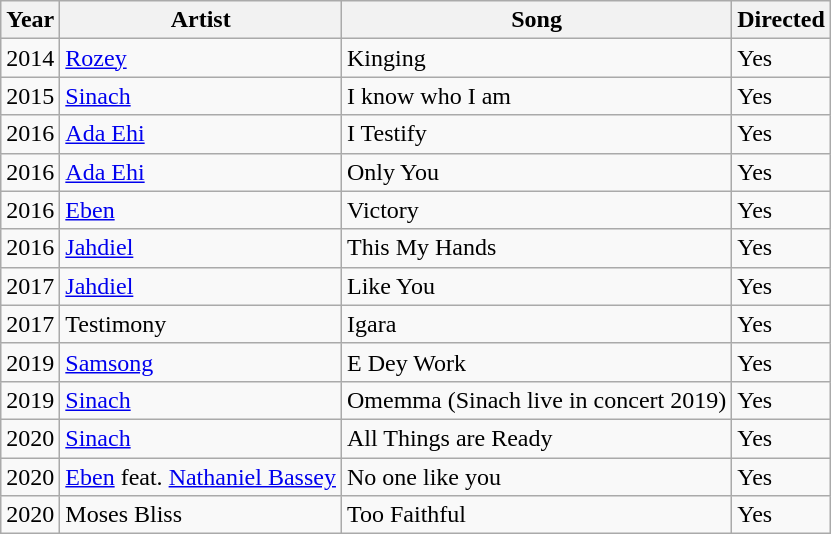<table class="wikitable">
<tr>
<th>Year</th>
<th>Artist</th>
<th>Song</th>
<th>Directed</th>
</tr>
<tr>
<td>2014</td>
<td><a href='#'>Rozey</a></td>
<td>Kinging</td>
<td>Yes</td>
</tr>
<tr>
<td>2015</td>
<td><a href='#'>Sinach</a></td>
<td>I know who I am</td>
<td>Yes</td>
</tr>
<tr>
<td>2016</td>
<td><a href='#'>Ada Ehi</a></td>
<td>I Testify</td>
<td>Yes</td>
</tr>
<tr>
<td>2016</td>
<td><a href='#'>Ada Ehi</a></td>
<td>Only You</td>
<td>Yes</td>
</tr>
<tr>
<td>2016</td>
<td><a href='#'>Eben</a></td>
<td>Victory</td>
<td>Yes</td>
</tr>
<tr>
<td>2016</td>
<td><a href='#'>Jahdiel</a></td>
<td>This My Hands</td>
<td>Yes</td>
</tr>
<tr>
<td>2017</td>
<td><a href='#'>Jahdiel</a></td>
<td>Like You</td>
<td>Yes</td>
</tr>
<tr>
<td>2017</td>
<td>Testimony</td>
<td>Igara</td>
<td>Yes</td>
</tr>
<tr>
<td>2019</td>
<td><a href='#'>Samsong</a></td>
<td>E Dey Work</td>
<td>Yes</td>
</tr>
<tr>
<td>2019</td>
<td><a href='#'>Sinach</a></td>
<td>Omemma (Sinach live in concert 2019)</td>
<td>Yes</td>
</tr>
<tr>
<td>2020</td>
<td><a href='#'>Sinach</a></td>
<td>All Things are Ready</td>
<td>Yes</td>
</tr>
<tr>
<td>2020</td>
<td><a href='#'>Eben</a> feat. <a href='#'>Nathaniel Bassey</a></td>
<td>No one like you</td>
<td>Yes</td>
</tr>
<tr>
<td>2020</td>
<td>Moses Bliss</td>
<td>Too Faithful</td>
<td>Yes</td>
</tr>
</table>
